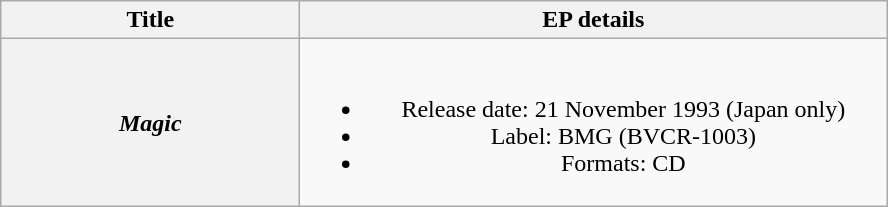<table class="wikitable plainrowheaders" style="text-align:center;">
<tr>
<th style="width:12em;">Title</th>
<th style="width:24em;">EP details</th>
</tr>
<tr>
<th scope="row"><em>Magic</em></th>
<td><br><ul><li>Release date: 21 November 1993 (Japan only)</li><li>Label: BMG (BVCR-1003)</li><li>Formats: CD</li></ul></td>
</tr>
</table>
